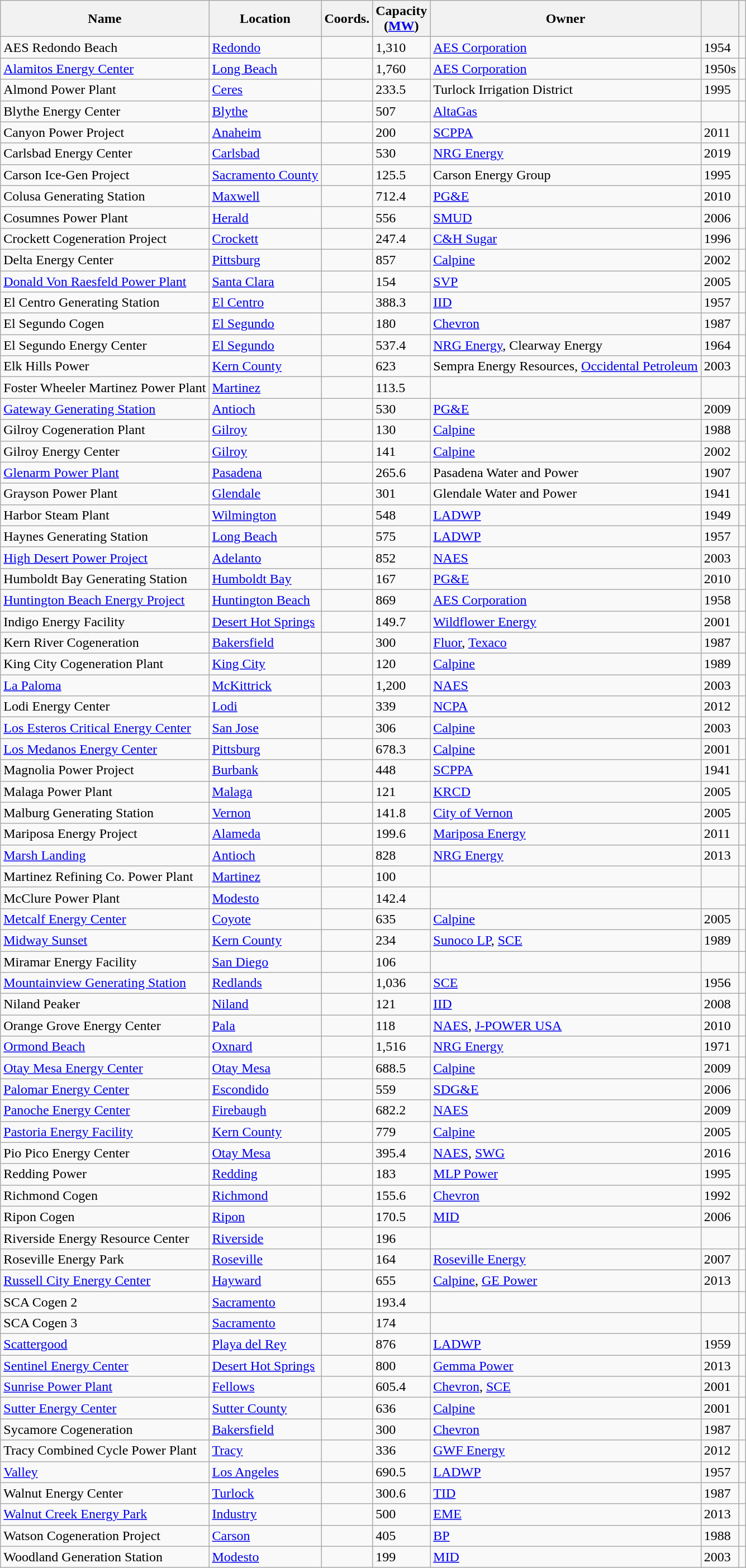<table class="wikitable sortable">
<tr>
<th>Name</th>
<th>Location</th>
<th>Coords.</th>
<th data-sort-type="number">Capacity<br>(<a href='#'>MW</a>)</th>
<th>Owner</th>
<th></th>
<th class="unsortable"></th>
</tr>
<tr>
<td>AES Redondo Beach</td>
<td><a href='#'>Redondo</a></td>
<td></td>
<td>1,310</td>
<td><a href='#'>AES Corporation</a></td>
<td>1954 </td>
<td></td>
</tr>
<tr>
<td><a href='#'>Alamitos Energy Center</a></td>
<td><a href='#'>Long Beach</a></td>
<td></td>
<td>1,760</td>
<td><a href='#'>AES Corporation</a></td>
<td>1950s</td>
<td></td>
</tr>
<tr>
<td>Almond Power Plant</td>
<td><a href='#'>Ceres</a></td>
<td></td>
<td>233.5</td>
<td>Turlock Irrigation District</td>
<td>1995</td>
<td></td>
</tr>
<tr>
<td>Blythe Energy Center</td>
<td><a href='#'>Blythe</a></td>
<td></td>
<td>507</td>
<td><a href='#'>AltaGas</a></td>
<td></td>
<td></td>
</tr>
<tr>
<td>Canyon Power Project</td>
<td><a href='#'>Anaheim</a></td>
<td></td>
<td>200</td>
<td><a href='#'>SCPPA</a></td>
<td>2011</td>
<td></td>
</tr>
<tr>
<td>Carlsbad Energy Center</td>
<td><a href='#'>Carlsbad</a></td>
<td></td>
<td>530</td>
<td><a href='#'>NRG Energy</a></td>
<td>2019</td>
<td></td>
</tr>
<tr>
<td>Carson Ice-Gen Project</td>
<td><a href='#'>Sacramento County</a></td>
<td></td>
<td>125.5</td>
<td>Carson Energy Group</td>
<td>1995</td>
<td></td>
</tr>
<tr>
<td>Colusa Generating Station</td>
<td><a href='#'>Maxwell</a></td>
<td></td>
<td>712.4</td>
<td><a href='#'>PG&E</a></td>
<td>2010</td>
<td></td>
</tr>
<tr>
<td>Cosumnes Power Plant</td>
<td><a href='#'>Herald</a></td>
<td></td>
<td>556</td>
<td><a href='#'>SMUD</a></td>
<td>2006</td>
<td></td>
</tr>
<tr>
<td>Crockett Cogeneration Project</td>
<td><a href='#'>Crockett</a></td>
<td></td>
<td>247.4</td>
<td><a href='#'>C&H Sugar</a></td>
<td>1996</td>
<td></td>
</tr>
<tr>
<td>Delta Energy Center</td>
<td><a href='#'>Pittsburg</a></td>
<td></td>
<td>857</td>
<td><a href='#'>Calpine</a></td>
<td>2002</td>
<td></td>
</tr>
<tr>
<td><a href='#'>Donald Von Raesfeld Power Plant</a></td>
<td><a href='#'>Santa Clara</a></td>
<td></td>
<td>154</td>
<td><a href='#'>SVP</a></td>
<td>2005</td>
<td></td>
</tr>
<tr>
<td>El Centro Generating Station</td>
<td><a href='#'>El Centro</a></td>
<td></td>
<td>388.3 </td>
<td><a href='#'>IID</a></td>
<td>1957</td>
<td></td>
</tr>
<tr>
<td>El Segundo Cogen</td>
<td><a href='#'>El Segundo</a></td>
<td></td>
<td>180</td>
<td><a href='#'>Chevron</a></td>
<td>1987</td>
<td></td>
</tr>
<tr>
<td>El Segundo Energy Center</td>
<td><a href='#'>El Segundo</a></td>
<td></td>
<td>537.4</td>
<td><a href='#'>NRG Energy</a>, Clearway Energy</td>
<td>1964</td>
<td></td>
</tr>
<tr>
<td>Elk Hills Power</td>
<td><a href='#'>Kern County</a></td>
<td></td>
<td>623</td>
<td>Sempra Energy Resources, <a href='#'>Occidental Petroleum</a></td>
<td>2003</td>
<td></td>
</tr>
<tr>
<td>Foster Wheeler Martinez Power Plant</td>
<td><a href='#'>Martinez</a></td>
<td></td>
<td>113.5</td>
<td></td>
<td></td>
<td></td>
</tr>
<tr>
<td><a href='#'>Gateway Generating Station</a></td>
<td><a href='#'>Antioch</a></td>
<td></td>
<td>530</td>
<td><a href='#'>PG&E</a></td>
<td>2009</td>
<td></td>
</tr>
<tr>
<td>Gilroy Cogeneration Plant</td>
<td><a href='#'>Gilroy</a></td>
<td></td>
<td>130</td>
<td><a href='#'>Calpine</a></td>
<td>1988</td>
<td></td>
</tr>
<tr>
<td>Gilroy Energy Center</td>
<td><a href='#'>Gilroy</a></td>
<td></td>
<td>141</td>
<td><a href='#'>Calpine</a></td>
<td>2002</td>
<td></td>
</tr>
<tr>
<td><a href='#'>Glenarm Power Plant</a></td>
<td><a href='#'>Pasadena</a></td>
<td></td>
<td>265.6</td>
<td>Pasadena Water and Power</td>
<td>1907</td>
<td></td>
</tr>
<tr>
<td>Grayson Power Plant</td>
<td><a href='#'>Glendale</a></td>
<td></td>
<td>301</td>
<td>Glendale Water and Power</td>
<td>1941</td>
<td></td>
</tr>
<tr>
<td>Harbor Steam Plant</td>
<td><a href='#'>Wilmington</a></td>
<td></td>
<td>548</td>
<td><a href='#'>LADWP</a></td>
<td>1949 </td>
<td></td>
</tr>
<tr>
<td>Haynes Generating Station</td>
<td><a href='#'>Long Beach</a></td>
<td></td>
<td>575</td>
<td><a href='#'>LADWP</a></td>
<td>1957 </td>
<td></td>
</tr>
<tr>
<td><a href='#'>High Desert Power Project</a></td>
<td><a href='#'>Adelanto</a></td>
<td></td>
<td>852</td>
<td><a href='#'>NAES</a></td>
<td>2003</td>
<td></td>
</tr>
<tr>
<td>Humboldt Bay Generating Station</td>
<td><a href='#'>Humboldt Bay</a></td>
<td></td>
<td>167</td>
<td><a href='#'>PG&E</a></td>
<td>2010</td>
<td></td>
</tr>
<tr>
<td><a href='#'>Huntington Beach Energy Project</a></td>
<td><a href='#'>Huntington Beach</a></td>
<td></td>
<td>869</td>
<td><a href='#'>AES Corporation</a></td>
<td>1958</td>
<td></td>
</tr>
<tr>
<td>Indigo Energy Facility</td>
<td><a href='#'>Desert Hot Springs</a></td>
<td></td>
<td>149.7</td>
<td><a href='#'>Wildflower Energy</a></td>
<td>2001</td>
<td></td>
</tr>
<tr>
<td>Kern River Cogeneration</td>
<td><a href='#'>Bakersfield</a></td>
<td></td>
<td>300</td>
<td><a href='#'>Fluor</a>, <a href='#'>Texaco</a></td>
<td>1987</td>
<td></td>
</tr>
<tr>
<td>King City Cogeneration Plant</td>
<td><a href='#'>King City</a></td>
<td></td>
<td>120</td>
<td><a href='#'>Calpine</a></td>
<td>1989</td>
<td></td>
</tr>
<tr>
<td><a href='#'>La Paloma</a></td>
<td><a href='#'>McKittrick</a></td>
<td></td>
<td>1,200</td>
<td><a href='#'>NAES</a></td>
<td>2003</td>
<td></td>
</tr>
<tr>
<td>Lodi Energy Center</td>
<td><a href='#'>Lodi</a></td>
<td></td>
<td>339</td>
<td><a href='#'>NCPA</a></td>
<td>2012</td>
<td></td>
</tr>
<tr>
<td><a href='#'>Los Esteros Critical Energy Center</a></td>
<td><a href='#'>San Jose</a></td>
<td></td>
<td>306</td>
<td><a href='#'>Calpine</a></td>
<td>2003</td>
<td></td>
</tr>
<tr>
<td><a href='#'>Los Medanos Energy Center</a></td>
<td><a href='#'>Pittsburg</a></td>
<td></td>
<td>678.3</td>
<td><a href='#'>Calpine</a></td>
<td>2001</td>
<td></td>
</tr>
<tr>
<td>Magnolia Power Project</td>
<td><a href='#'>Burbank</a></td>
<td></td>
<td>448</td>
<td><a href='#'>SCPPA</a></td>
<td>1941</td>
<td></td>
</tr>
<tr>
<td>Malaga Power Plant</td>
<td><a href='#'>Malaga</a></td>
<td></td>
<td>121</td>
<td><a href='#'>KRCD</a></td>
<td>2005</td>
<td></td>
</tr>
<tr>
<td>Malburg Generating Station</td>
<td><a href='#'>Vernon</a></td>
<td></td>
<td>141.8</td>
<td><a href='#'>City of Vernon</a></td>
<td>2005</td>
<td></td>
</tr>
<tr>
<td>Mariposa Energy Project</td>
<td><a href='#'>Alameda</a></td>
<td></td>
<td>199.6</td>
<td><a href='#'>Mariposa Energy</a></td>
<td>2011</td>
<td></td>
</tr>
<tr>
<td><a href='#'>Marsh Landing</a></td>
<td><a href='#'>Antioch</a></td>
<td></td>
<td>828</td>
<td><a href='#'>NRG Energy</a></td>
<td>2013</td>
<td></td>
</tr>
<tr>
<td>Martinez Refining Co. Power Plant</td>
<td><a href='#'>Martinez</a></td>
<td></td>
<td>100</td>
<td></td>
<td></td>
<td></td>
</tr>
<tr>
<td>McClure Power Plant</td>
<td><a href='#'>Modesto</a></td>
<td></td>
<td>142.4</td>
<td></td>
<td></td>
<td></td>
</tr>
<tr>
<td><a href='#'>Metcalf Energy Center</a></td>
<td><a href='#'>Coyote</a></td>
<td></td>
<td>635</td>
<td><a href='#'>Calpine</a></td>
<td>2005</td>
<td></td>
</tr>
<tr>
<td><a href='#'>Midway Sunset</a></td>
<td><a href='#'>Kern County</a></td>
<td></td>
<td>234</td>
<td><a href='#'>Sunoco LP</a>, <a href='#'>SCE</a></td>
<td>1989</td>
<td></td>
</tr>
<tr>
<td>Miramar Energy Facility</td>
<td><a href='#'>San Diego</a></td>
<td></td>
<td>106</td>
<td></td>
<td></td>
<td></td>
</tr>
<tr>
<td><a href='#'>Mountainview Generating Station</a></td>
<td><a href='#'>Redlands</a></td>
<td></td>
<td>1,036</td>
<td><a href='#'>SCE</a></td>
<td>1956</td>
<td></td>
</tr>
<tr>
<td>Niland Peaker</td>
<td><a href='#'>Niland</a></td>
<td></td>
<td>121</td>
<td><a href='#'>IID</a></td>
<td>2008</td>
<td></td>
</tr>
<tr>
<td>Orange Grove Energy Center</td>
<td><a href='#'>Pala</a></td>
<td></td>
<td>118</td>
<td><a href='#'>NAES</a>, <a href='#'>J-POWER USA</a></td>
<td>2010</td>
<td></td>
</tr>
<tr>
<td><a href='#'>Ormond Beach</a></td>
<td><a href='#'>Oxnard</a></td>
<td></td>
<td>1,516</td>
<td><a href='#'>NRG Energy</a></td>
<td>1971 </td>
<td></td>
</tr>
<tr>
<td><a href='#'>Otay Mesa Energy Center</a></td>
<td><a href='#'>Otay Mesa</a></td>
<td></td>
<td>688.5</td>
<td><a href='#'>Calpine</a></td>
<td>2009</td>
<td></td>
</tr>
<tr>
<td><a href='#'>Palomar Energy Center</a></td>
<td><a href='#'>Escondido</a></td>
<td></td>
<td>559</td>
<td><a href='#'>SDG&E</a></td>
<td>2006</td>
<td></td>
</tr>
<tr>
<td><a href='#'>Panoche Energy Center</a></td>
<td><a href='#'>Firebaugh</a></td>
<td></td>
<td>682.2</td>
<td><a href='#'>NAES</a></td>
<td>2009</td>
<td></td>
</tr>
<tr>
<td><a href='#'>Pastoria Energy Facility</a></td>
<td><a href='#'>Kern County</a></td>
<td></td>
<td>779</td>
<td><a href='#'>Calpine</a></td>
<td>2005</td>
<td></td>
</tr>
<tr>
<td>Pio Pico Energy Center</td>
<td><a href='#'>Otay Mesa</a></td>
<td></td>
<td>395.4</td>
<td><a href='#'>NAES</a>, <a href='#'>SWG</a></td>
<td>2016</td>
<td></td>
</tr>
<tr>
<td>Redding Power</td>
<td><a href='#'>Redding</a></td>
<td></td>
<td>183</td>
<td><a href='#'>MLP Power</a></td>
<td>1995</td>
<td></td>
</tr>
<tr>
<td>Richmond Cogen</td>
<td><a href='#'>Richmond</a></td>
<td></td>
<td>155.6</td>
<td><a href='#'>Chevron</a></td>
<td>1992</td>
<td></td>
</tr>
<tr>
<td>Ripon Cogen</td>
<td><a href='#'>Ripon</a></td>
<td></td>
<td>170.5</td>
<td><a href='#'>MID</a></td>
<td>2006</td>
<td></td>
</tr>
<tr>
<td>Riverside Energy Resource Center</td>
<td><a href='#'>Riverside</a></td>
<td></td>
<td>196</td>
<td></td>
<td></td>
<td></td>
</tr>
<tr>
<td>Roseville Energy Park</td>
<td><a href='#'>Roseville</a></td>
<td></td>
<td>164</td>
<td><a href='#'>Roseville Energy</a></td>
<td>2007</td>
<td></td>
</tr>
<tr>
<td><a href='#'>Russell City Energy Center</a></td>
<td><a href='#'>Hayward</a></td>
<td></td>
<td>655</td>
<td><a href='#'>Calpine</a>, <a href='#'>GE Power</a></td>
<td>2013</td>
<td></td>
</tr>
<tr>
<td>SCA Cogen 2</td>
<td><a href='#'>Sacramento</a></td>
<td></td>
<td>193.4</td>
<td></td>
<td></td>
<td></td>
</tr>
<tr>
<td>SCA Cogen 3</td>
<td><a href='#'>Sacramento</a></td>
<td></td>
<td>174</td>
<td></td>
<td></td>
<td></td>
</tr>
<tr>
<td><a href='#'>Scattergood</a></td>
<td><a href='#'>Playa del Rey</a></td>
<td></td>
<td>876</td>
<td><a href='#'>LADWP</a></td>
<td>1959 </td>
<td></td>
</tr>
<tr>
<td><a href='#'>Sentinel Energy Center</a></td>
<td><a href='#'>Desert Hot Springs</a></td>
<td></td>
<td>800</td>
<td><a href='#'>Gemma Power</a></td>
<td>2013</td>
<td></td>
</tr>
<tr>
<td><a href='#'>Sunrise Power Plant</a></td>
<td><a href='#'>Fellows</a></td>
<td></td>
<td>605.4</td>
<td><a href='#'>Chevron</a>, <a href='#'>SCE</a></td>
<td>2001</td>
<td></td>
</tr>
<tr>
<td><a href='#'>Sutter Energy Center</a></td>
<td><a href='#'>Sutter County</a></td>
<td></td>
<td>636</td>
<td><a href='#'>Calpine</a></td>
<td>2001</td>
<td></td>
</tr>
<tr>
<td>Sycamore Cogeneration</td>
<td><a href='#'>Bakersfield</a></td>
<td></td>
<td>300</td>
<td><a href='#'>Chevron</a></td>
<td>1987</td>
<td></td>
</tr>
<tr>
<td>Tracy Combined Cycle Power Plant</td>
<td><a href='#'>Tracy</a></td>
<td></td>
<td>336</td>
<td><a href='#'>GWF Energy</a></td>
<td>2012</td>
<td></td>
</tr>
<tr>
<td><a href='#'>Valley</a></td>
<td><a href='#'>Los Angeles</a></td>
<td></td>
<td>690.5</td>
<td><a href='#'>LADWP</a></td>
<td>1957</td>
<td></td>
</tr>
<tr>
<td>Walnut Energy Center</td>
<td><a href='#'>Turlock</a></td>
<td></td>
<td>300.6</td>
<td><a href='#'>TID</a></td>
<td>1987</td>
<td></td>
</tr>
<tr>
<td><a href='#'>Walnut Creek Energy Park</a></td>
<td><a href='#'>Industry</a></td>
<td></td>
<td>500</td>
<td><a href='#'>EME</a></td>
<td>2013</td>
<td></td>
</tr>
<tr>
<td>Watson Cogeneration Project</td>
<td><a href='#'>Carson</a></td>
<td></td>
<td>405</td>
<td><a href='#'>BP</a></td>
<td>1988</td>
<td></td>
</tr>
<tr>
<td>Woodland Generation Station</td>
<td><a href='#'>Modesto</a></td>
<td></td>
<td>199</td>
<td><a href='#'>MID</a></td>
<td>2003</td>
<td></td>
</tr>
</table>
